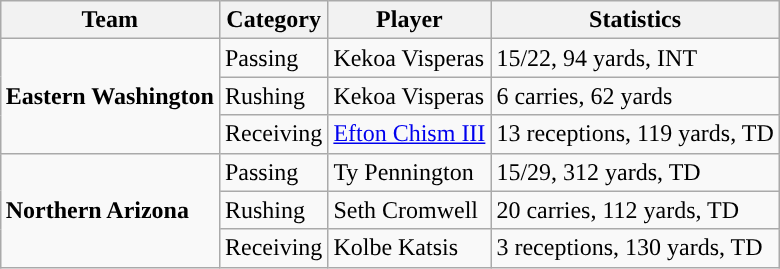<table class="wikitable" style="float: right;">
<tr>
<th>Team</th>
<th>Category</th>
<th>Player</th>
<th>Statistics</th>
</tr>
<tr>
<td rowspan=3><strong>Eastern Washington</strong></td>
<td>Passing</td>
<td>Kekoa Visperas</td>
<td>15/22, 94 yards, INT</td>
</tr>
<tr>
<td>Rushing</td>
<td>Kekoa Visperas</td>
<td>6 carries, 62 yards</td>
</tr>
<tr>
<td>Receiving</td>
<td><a href='#'>Efton Chism III</a></td>
<td>13 receptions, 119 yards, TD</td>
</tr>
<tr>
<td rowspan=3><strong>Northern Arizona</strong></td>
<td>Passing</td>
<td>Ty Pennington</td>
<td>15/29, 312 yards, TD</td>
</tr>
<tr>
<td>Rushing</td>
<td>Seth Cromwell</td>
<td>20 carries, 112 yards, TD</td>
</tr>
<tr>
<td>Receiving</td>
<td>Kolbe Katsis</td>
<td>3 receptions, 130 yards, TD</td>
</tr>
</table>
